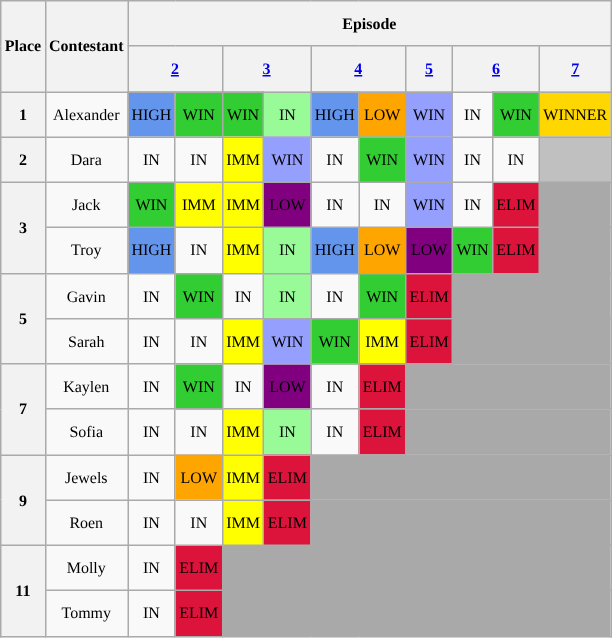<table class="wikitable" style="text-align: center; font-size: 8pt; line-height:25px;">
<tr>
<th rowspan="2">Place</th>
<th rowspan="2">Contestant</th>
<th colspan="10">Episode</th>
</tr>
<tr>
<th colspan="2"><a href='#'>2</a></th>
<th colspan="2"><a href='#'>3</a></th>
<th colspan="2"><a href='#'>4</a></th>
<th><a href='#'>5</a></th>
<th colspan="2"><a href='#'>6</a></th>
<th><a href='#'>7</a></th>
</tr>
<tr>
<th>1</th>
<td>Alexander</td>
<td style="background:cornflowerblue;">HIGH</td>
<td style="background:limegreen;">WIN</td>
<td style="background:limegreen;">WIN</td>
<td style="background:palegreen; ">IN</td>
<td style="background:cornflowerblue;">HIGH</td>
<td style="background:orange;">LOW</td>
<td style="background:#959FFD;">WIN</td>
<td>IN</td>
<td style="background:limegreen;">WIN</td>
<td style="background:gold;">WINNER</td>
</tr>
<tr>
<th>2</th>
<td>Dara</td>
<td>IN</td>
<td>IN</td>
<td style="background:yellow;">IMM</td>
<td style="background:#959FFD;">WIN</td>
<td>IN</td>
<td style="background:limegreen;">WIN</td>
<td style="background:#959FFD;">WIN</td>
<td>IN</td>
<td>IN</td>
<td style="background:silver;"></td>
</tr>
<tr>
<th rowspan=2>3</th>
<td>Jack</td>
<td style="background:limegreen;">WIN</td>
<td style="background:yellow;">IMM</td>
<td style="background:yellow;">IMM</td>
<td style="background:purple;">LOW</td>
<td>IN</td>
<td>IN</td>
<td style="background:#959FFD;">WIN</td>
<td>IN</td>
<td style="background:crimson;">ELIM</td>
<td colspan="1" style="background:Darkgrey;" colspan"=2"></td>
</tr>
<tr>
<td>Troy</td>
<td style="background:cornflowerblue;">HIGH</td>
<td>IN</td>
<td style="background:yellow;">IMM</td>
<td style="background:palegreen; ">IN</td>
<td style="background:cornflowerblue;">HIGH</td>
<td style="background:orange;">LOW</td>
<td style="background:purple;">LOW</td>
<td style="background:limegreen;">WIN</td>
<td style="background:crimson;">ELIM</td>
<td style="background:Darkgrey;" colspan"="2"></td>
</tr>
<tr>
<th rowspan=2>5</th>
<td>Gavin</td>
<td>IN</td>
<td style="background:limegreen;">WIN</td>
<td>IN</td>
<td style="background:palegreen; ">IN</td>
<td>IN</td>
<td style="background:limegreen;">WIN</td>
<td style="background:crimson;">ELIM</td>
<td colspan="3" style="background:Darkgrey;" colspan"=2"></td>
</tr>
<tr>
<td>Sarah</td>
<td>IN</td>
<td>IN</td>
<td style="background:yellow;">IMM</td>
<td style="background:#959FFD;">WIN</td>
<td style="background:limegreen;">WIN</td>
<td style="background:yellow;">IMM</td>
<td style="background:crimson;">ELIM</td>
<td colspan="3" style="background:Darkgrey;" colspan"=2"></td>
</tr>
<tr>
<th rowspan=2>7</th>
<td>Kaylen</td>
<td>IN</td>
<td style="background:limegreen;">WIN</td>
<td>IN</td>
<td style="background:purple;">LOW</td>
<td>IN</td>
<td style="background:crimson;">ELIM</td>
<td colspan="4" style="background:Darkgrey;" colspan"=2"></td>
</tr>
<tr>
<td>Sofia</td>
<td>IN</td>
<td>IN</td>
<td style="background:yellow;">IMM</td>
<td style="background:palegreen; ">IN</td>
<td>IN</td>
<td style="background:crimson;">ELIM</td>
<td colspan="4" style="background:darkgrey;" colspan"=2"></td>
</tr>
<tr>
<th rowspan=2>9</th>
<td>Jewels</td>
<td>IN</td>
<td style="background:orange;">LOW</td>
<td style="background:yellow;">IMM</td>
<td style="background:crimson;">ELIM</td>
<td colspan="6" style="background:darkgrey;" colspan"=2"></td>
</tr>
<tr>
<td>Roen</td>
<td>IN</td>
<td>IN</td>
<td style="background:yellow;">IMM</td>
<td style="background:crimson;">ELIM</td>
<td colspan="6" style="background:Darkgrey;" colspan"=2"></td>
</tr>
<tr>
<th rowspan=2>11</th>
<td>Molly</td>
<td>IN</td>
<td style="background:crimson;">ELIM</td>
<td colspan="8" style="background:darkgrey;" colspan"=2"></td>
</tr>
<tr>
<td>Tommy</td>
<td>IN</td>
<td style="background:crimson;">ELIM</td>
<td colspan="8" style="background:darkgrey;" colspan"=2"></td>
</tr>
</table>
